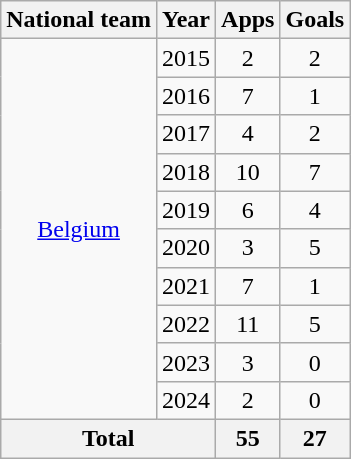<table class="wikitable" style="text-align: center;">
<tr>
<th>National team</th>
<th>Year</th>
<th>Apps</th>
<th>Goals</th>
</tr>
<tr>
<td rowspan="10"><a href='#'>Belgium</a></td>
<td>2015</td>
<td>2</td>
<td>2</td>
</tr>
<tr>
<td>2016</td>
<td>7</td>
<td>1</td>
</tr>
<tr>
<td>2017</td>
<td>4</td>
<td>2</td>
</tr>
<tr>
<td>2018</td>
<td>10</td>
<td>7</td>
</tr>
<tr>
<td>2019</td>
<td>6</td>
<td>4</td>
</tr>
<tr>
<td>2020</td>
<td>3</td>
<td>5</td>
</tr>
<tr>
<td>2021</td>
<td>7</td>
<td>1</td>
</tr>
<tr>
<td>2022</td>
<td>11</td>
<td>5</td>
</tr>
<tr>
<td>2023</td>
<td>3</td>
<td>0</td>
</tr>
<tr>
<td>2024</td>
<td>2</td>
<td>0</td>
</tr>
<tr>
<th colspan="2">Total</th>
<th>55</th>
<th>27</th>
</tr>
</table>
